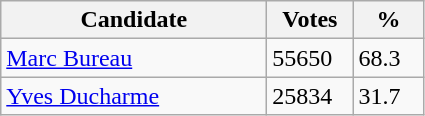<table class="wikitable">
<tr>
<th style="width: 170px">Candidate </th>
<th style="width: 50px">Votes</th>
<th style="width: 40px">%</th>
</tr>
<tr>
<td><a href='#'>Marc Bureau</a></td>
<td>55650</td>
<td>68.3</td>
</tr>
<tr>
<td><a href='#'>Yves Ducharme</a></td>
<td>25834</td>
<td>31.7</td>
</tr>
</table>
